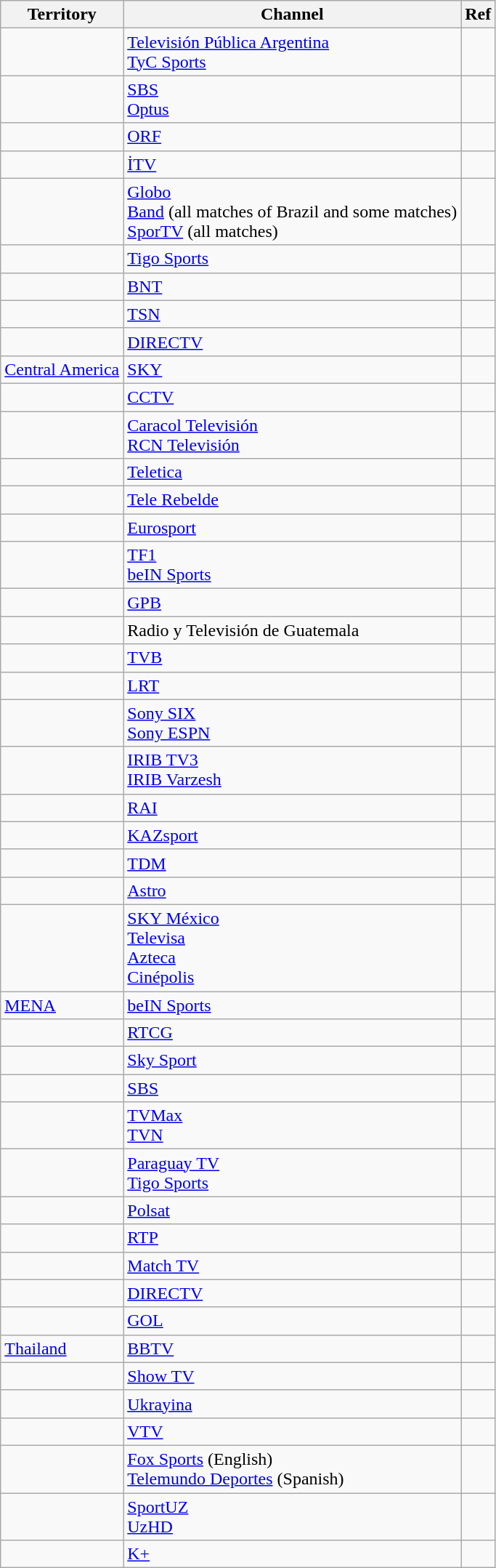<table class="wikitable">
<tr>
<th>Territory</th>
<th>Channel</th>
<th>Ref</th>
</tr>
<tr>
<td></td>
<td><a href='#'>Televisión Pública Argentina</a><br><a href='#'>TyC Sports</a></td>
<td></td>
</tr>
<tr>
<td></td>
<td><a href='#'>SBS</a><br><a href='#'>Optus</a></td>
<td></td>
</tr>
<tr>
<td></td>
<td><a href='#'>ORF</a></td>
<td></td>
</tr>
<tr>
<td></td>
<td><a href='#'>İTV</a></td>
<td></td>
</tr>
<tr>
<td></td>
<td><a href='#'>Globo</a><br><a href='#'>Band</a> (all matches of Brazil and some matches)<br><a href='#'>SporTV</a> (all matches)</td>
<td></td>
</tr>
<tr>
<td></td>
<td><a href='#'>Tigo Sports</a></td>
<td></td>
</tr>
<tr>
<td></td>
<td><a href='#'>BNT</a></td>
<td></td>
</tr>
<tr>
<td></td>
<td><a href='#'>TSN</a></td>
<td></td>
</tr>
<tr>
<td></td>
<td><a href='#'>DIRECTV</a></td>
<td></td>
</tr>
<tr>
<td> <a href='#'>Central America</a></td>
<td><a href='#'>SKY</a></td>
<td></td>
</tr>
<tr>
<td></td>
<td><a href='#'>CCTV</a></td>
<td></td>
</tr>
<tr>
<td></td>
<td><a href='#'>Caracol Televisión</a><br><a href='#'>RCN Televisión</a></td>
<td></td>
</tr>
<tr>
<td></td>
<td><a href='#'>Teletica</a></td>
<td></td>
</tr>
<tr>
<td></td>
<td><a href='#'>Tele Rebelde</a></td>
<td></td>
</tr>
<tr>
<td></td>
<td><a href='#'>Eurosport</a></td>
<td></td>
</tr>
<tr>
<td></td>
<td><a href='#'>TF1</a><br><a href='#'>beIN Sports</a></td>
<td></td>
</tr>
<tr>
<td></td>
<td><a href='#'>GPB</a></td>
<td></td>
</tr>
<tr>
<td></td>
<td>Radio y Televisión de Guatemala</td>
<td></td>
</tr>
<tr>
<td></td>
<td><a href='#'>TVB</a></td>
<td></td>
</tr>
<tr>
<td></td>
<td><a href='#'>LRT</a></td>
<td></td>
</tr>
<tr>
<td></td>
<td><a href='#'>Sony SIX</a><br><a href='#'>Sony ESPN</a></td>
<td></td>
</tr>
<tr>
<td></td>
<td><a href='#'>IRIB TV3</a><br><a href='#'>IRIB Varzesh</a></td>
<td></td>
</tr>
<tr>
<td></td>
<td><a href='#'>RAI</a></td>
<td></td>
</tr>
<tr>
<td></td>
<td><a href='#'>KAZsport</a></td>
<td></td>
</tr>
<tr>
<td></td>
<td><a href='#'>TDM</a></td>
<td></td>
</tr>
<tr>
<td></td>
<td><a href='#'>Astro</a></td>
<td></td>
</tr>
<tr>
<td></td>
<td><a href='#'>SKY México</a><br><a href='#'>Televisa</a><br><a href='#'>Azteca</a><br><a href='#'>Cinépolis</a></td>
<td></td>
</tr>
<tr>
<td> <a href='#'>MENA</a></td>
<td><a href='#'>beIN Sports</a></td>
<td></td>
</tr>
<tr>
<td></td>
<td><a href='#'>RTCG</a></td>
<td></td>
</tr>
<tr>
<td></td>
<td><a href='#'>Sky Sport</a></td>
<td></td>
</tr>
<tr>
<td></td>
<td><a href='#'>SBS</a></td>
<td></td>
</tr>
<tr>
<td></td>
<td><a href='#'>TVMax</a><br><a href='#'>TVN</a></td>
<td></td>
</tr>
<tr>
<td></td>
<td><a href='#'>Paraguay TV</a><br><a href='#'>Tigo Sports</a></td>
<td></td>
</tr>
<tr>
<td></td>
<td><a href='#'>Polsat</a></td>
<td></td>
</tr>
<tr>
<td></td>
<td><a href='#'>RTP</a></td>
<td></td>
</tr>
<tr>
<td></td>
<td><a href='#'>Match TV</a></td>
<td></td>
</tr>
<tr>
<td></td>
<td><a href='#'>DIRECTV</a></td>
<td></td>
</tr>
<tr>
<td></td>
<td><a href='#'>GOL</a></td>
<td></td>
</tr>
<tr>
<td> <a href='#'>Thailand</a></td>
<td><a href='#'>BBTV</a></td>
<td></td>
</tr>
<tr>
<td></td>
<td><a href='#'>Show TV</a></td>
<td></td>
</tr>
<tr>
<td></td>
<td><a href='#'>Ukrayina</a></td>
<td></td>
</tr>
<tr>
<td></td>
<td><a href='#'>VTV</a></td>
<td></td>
</tr>
<tr>
<td></td>
<td><a href='#'>Fox Sports</a> (English)<br><a href='#'>Telemundo Deportes</a> (Spanish)</td>
<td></td>
</tr>
<tr>
<td></td>
<td><a href='#'>SportUZ</a><br><a href='#'>UzHD</a></td>
<td></td>
</tr>
<tr>
<td></td>
<td><a href='#'>K+</a></td>
<td></td>
</tr>
</table>
